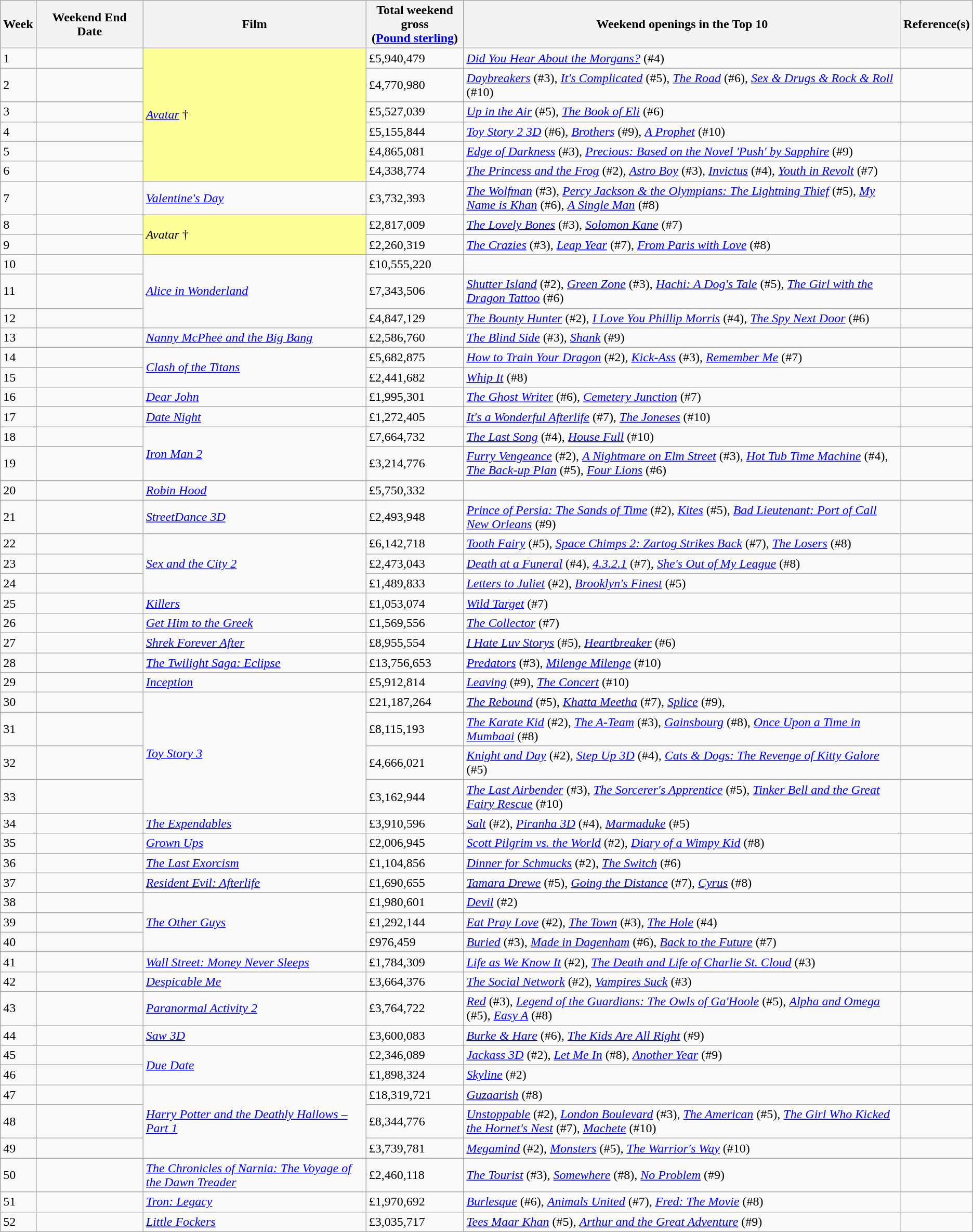<table class="wikitable sortable">
<tr>
<th>Week</th>
<th abbr="Date" style="width:130px">Weekend End Date</th>
<th>Film</th>
<th>Total weekend gross<br>(<a href='#'>Pound sterling</a>)</th>
<th>Weekend openings in the Top 10</th>
<th>Reference(s)</th>
</tr>
<tr>
<td>1</td>
<td></td>
<td rowspan="6" style="background-color:#FFFF99"><em><a href='#'>Avatar</a></em>  †</td>
<td>£5,940,479</td>
<td><em><a href='#'>Did You Hear About the Morgans?</a></em> (#4)</td>
<td align='center'></td>
</tr>
<tr>
<td>2</td>
<td></td>
<td>£4,770,980</td>
<td><em><a href='#'>Daybreakers</a></em>  (#3), <em><a href='#'>It's Complicated</a></em> (#5), <em><a href='#'>The Road</a></em> (#6), <em><a href='#'>Sex & Drugs & Rock & Roll</a></em> (#10)</td>
<td align='center'></td>
</tr>
<tr>
<td>3</td>
<td></td>
<td>£5,527,039</td>
<td><em><a href='#'>Up in the Air</a></em> (#5), <em><a href='#'>The Book of Eli</a></em> (#6)</td>
<td align='center'></td>
</tr>
<tr>
<td>4</td>
<td></td>
<td>£5,155,844</td>
<td><em><a href='#'>Toy Story 2 3D</a></em> (#6), <em><a href='#'>Brothers</a></em> (#9), <em><a href='#'>A Prophet</a></em> (#10)</td>
<td align='center'></td>
</tr>
<tr>
<td>5</td>
<td></td>
<td>£4,865,081</td>
<td><em><a href='#'>Edge of Darkness</a></em> (#3), <em><a href='#'>Precious: Based on the Novel 'Push' by Sapphire</a></em> (#9)</td>
<td align='center'></td>
</tr>
<tr>
<td>6</td>
<td></td>
<td>£4,338,774</td>
<td><em><a href='#'>The Princess and the Frog</a></em> (#2), <em><a href='#'>Astro Boy</a></em> (#3), <em><a href='#'>Invictus</a></em> (#4), <em><a href='#'>Youth in Revolt</a></em> (#7)</td>
<td align='center'></td>
</tr>
<tr>
<td>7</td>
<td></td>
<td><em><a href='#'>Valentine's Day</a></em></td>
<td>£3,732,393</td>
<td><em><a href='#'>The Wolfman</a></em> (#3), <em><a href='#'>Percy Jackson & the Olympians: The Lightning Thief</a></em> (#5), <em><a href='#'>My Name is Khan</a></em> (#6), <em><a href='#'>A Single Man</a></em> (#8)</td>
<td align='center'></td>
</tr>
<tr>
<td>8</td>
<td></td>
<td rowspan="2" style="background-color:#FFFF99"><em>Avatar</em> †</td>
<td>£2,817,009</td>
<td><em><a href='#'>The Lovely Bones</a></em> (#3), <em><a href='#'>Solomon Kane</a></em> (#7)</td>
<td align='center'></td>
</tr>
<tr>
<td>9</td>
<td></td>
<td>£2,260,319</td>
<td><em><a href='#'>The Crazies</a></em> (#3), <em><a href='#'>Leap Year</a></em> (#7), <em><a href='#'>From Paris with Love</a></em> (#8)</td>
<td align='center'></td>
</tr>
<tr>
<td>10</td>
<td></td>
<td rowspan="3"><em><a href='#'>Alice in Wonderland</a></em></td>
<td>£10,555,220</td>
<td></td>
<td align='center'></td>
</tr>
<tr>
<td>11</td>
<td></td>
<td>£7,343,506</td>
<td><em><a href='#'>Shutter Island</a></em> (#2), <em><a href='#'>Green Zone</a></em> (#3), <em><a href='#'>Hachi: A Dog's Tale</a></em> (#5), <em><a href='#'>The Girl with the Dragon Tattoo</a></em> (#6)</td>
<td align='center'></td>
</tr>
<tr>
<td>12</td>
<td></td>
<td>£4,847,129</td>
<td><em><a href='#'>The Bounty Hunter</a></em> (#2), <em><a href='#'>I Love You Phillip Morris</a></em> (#4), <em><a href='#'>The Spy Next Door</a></em> (#6)</td>
<td align='center'></td>
</tr>
<tr>
<td>13</td>
<td></td>
<td><em><a href='#'>Nanny McPhee and the Big Bang</a></em></td>
<td>£2,586,760</td>
<td><em><a href='#'>The Blind Side</a></em> (#3), <em><a href='#'>Shank</a></em> (#9)</td>
<td align='center'></td>
</tr>
<tr>
<td>14</td>
<td></td>
<td rowspan="2"><em><a href='#'>Clash of the Titans</a></em></td>
<td>£5,682,875</td>
<td><em><a href='#'>How to Train Your Dragon</a></em> (#2), <em><a href='#'>Kick-Ass</a></em> (#3), <em><a href='#'>Remember Me</a></em> (#7)</td>
<td align='center'></td>
</tr>
<tr>
<td>15</td>
<td></td>
<td>£2,441,682</td>
<td><em><a href='#'>Whip It</a></em> (#8)</td>
<td align='center'></td>
</tr>
<tr>
<td>16</td>
<td></td>
<td><em><a href='#'>Dear John</a></em></td>
<td>£1,995,301</td>
<td><em><a href='#'>The Ghost Writer</a></em> (#6), <em><a href='#'>Cemetery Junction</a></em> (#7)</td>
<td align='center'></td>
</tr>
<tr>
<td>17</td>
<td></td>
<td><em><a href='#'>Date Night</a></em></td>
<td>£1,272,405</td>
<td><em><a href='#'>It's a Wonderful Afterlife</a></em> (#7), <em><a href='#'>The Joneses</a></em> (#10)</td>
<td align='center'></td>
</tr>
<tr>
<td>18</td>
<td></td>
<td rowspan="2"><em><a href='#'>Iron Man 2</a></em></td>
<td>£7,664,732</td>
<td><em><a href='#'>The Last Song</a></em> (#4), <em><a href='#'>House Full</a></em> (#10)</td>
<td align='center'></td>
</tr>
<tr>
<td>19</td>
<td></td>
<td>£3,214,776</td>
<td><em><a href='#'>Furry Vengeance</a></em> (#2), <em><a href='#'>A Nightmare on Elm Street</a></em> (#3), <em><a href='#'>Hot Tub Time Machine</a></em> (#4), <em><a href='#'>The Back-up Plan</a></em> (#5), <em><a href='#'>Four Lions</a></em> (#6)</td>
<td align='center'></td>
</tr>
<tr>
<td>20</td>
<td></td>
<td><em><a href='#'>Robin Hood</a></em></td>
<td>£5,750,332</td>
<td></td>
<td align='center'></td>
</tr>
<tr>
<td>21</td>
<td></td>
<td><em><a href='#'>StreetDance 3D</a></em></td>
<td>£2,493,948</td>
<td><em><a href='#'>Prince of Persia: The Sands of Time</a></em> (#2), <em><a href='#'>Kites</a></em> (#5), <em><a href='#'>Bad Lieutenant: Port of Call New Orleans</a></em> (#9)</td>
<td align='center'></td>
</tr>
<tr>
<td>22</td>
<td></td>
<td rowspan="3"><em><a href='#'>Sex and the City 2</a></em></td>
<td>£6,142,718</td>
<td><em><a href='#'>Tooth Fairy</a></em>  (#5), <em><a href='#'>Space Chimps 2: Zartog Strikes Back</a></em> (#7), <em><a href='#'>The Losers</a></em> (#8)</td>
<td align='center'></td>
</tr>
<tr>
<td>23</td>
<td></td>
<td>£2,473,043</td>
<td><em><a href='#'>Death at a Funeral</a></em>  (#4), <em><a href='#'>4.3.2.1</a></em> (#7), <em><a href='#'>She's Out of My League</a></em> (#8)</td>
<td align='center'></td>
</tr>
<tr>
<td>24</td>
<td></td>
<td>£1,489,833</td>
<td><em><a href='#'>Letters to Juliet</a></em>  (#2), <em><a href='#'>Brooklyn's Finest</a></em> (#5)</td>
<td align='center'></td>
</tr>
<tr>
<td>25</td>
<td></td>
<td><em><a href='#'>Killers</a></em></td>
<td>£1,053,074</td>
<td><em><a href='#'>Wild Target</a></em> (#7)</td>
<td align='center'></td>
</tr>
<tr>
<td>26</td>
<td></td>
<td><em><a href='#'>Get Him to the Greek</a></em></td>
<td>£1,569,556</td>
<td><em><a href='#'>The Collector</a></em> (#7)</td>
<td align='center'></td>
</tr>
<tr>
<td>27</td>
<td></td>
<td><em><a href='#'>Shrek Forever After</a></em></td>
<td>£8,955,554</td>
<td><em><a href='#'>I Hate Luv Storys</a></em>  (#5), <em><a href='#'>Heartbreaker</a></em> (#6)</td>
<td align='center'></td>
</tr>
<tr>
<td>28</td>
<td></td>
<td><em><a href='#'>The Twilight Saga: Eclipse</a></em></td>
<td>£13,756,653</td>
<td><em><a href='#'>Predators</a></em>  (#3), <em><a href='#'>Milenge Milenge</a></em> (#10)</td>
<td align='center'></td>
</tr>
<tr>
<td>29</td>
<td></td>
<td><em><a href='#'>Inception</a></em></td>
<td>£5,912,814</td>
<td><em><a href='#'>Leaving</a></em> (#9), <em><a href='#'>The Concert</a></em> (#10)</td>
<td align='center'></td>
</tr>
<tr>
<td>30</td>
<td></td>
<td rowspan="4"><em><a href='#'>Toy Story 3</a></em></td>
<td>£21,187,264</td>
<td><em><a href='#'>The Rebound</a></em>  (#5), <em><a href='#'>Khatta Meetha</a></em> (#7), <em><a href='#'>Splice</a></em> (#9),</td>
<td align='center'></td>
</tr>
<tr>
<td>31</td>
<td></td>
<td>£8,115,193</td>
<td><em><a href='#'>The Karate Kid</a></em> (#2), <em><a href='#'>The A-Team</a></em> (#3), <em><a href='#'>Gainsbourg</a></em> (#8), <em><a href='#'>Once Upon a Time in Mumbaai</a></em> (#8)</td>
<td align='center'></td>
</tr>
<tr>
<td>32</td>
<td></td>
<td>£4,666,021</td>
<td><em><a href='#'>Knight and Day</a></em> (#2), <em><a href='#'>Step Up 3D</a></em> (#4), <em><a href='#'>Cats & Dogs: The Revenge of Kitty Galore</a></em> (#5)</td>
<td align='center'></td>
</tr>
<tr>
<td>33</td>
<td></td>
<td>£3,162,944</td>
<td><em><a href='#'>The Last Airbender</a></em> (#3), <em><a href='#'>The Sorcerer's Apprentice</a></em> (#5), <em><a href='#'>Tinker Bell and the Great Fairy Rescue</a></em> (#10)</td>
<td align='center'></td>
</tr>
<tr>
<td>34</td>
<td></td>
<td><em><a href='#'>The Expendables</a></em></td>
<td>£3,910,596</td>
<td><em><a href='#'>Salt</a></em>  (#2), <em><a href='#'>Piranha 3D</a></em> (#4), <em><a href='#'>Marmaduke</a></em> (#5)</td>
<td align='center'></td>
</tr>
<tr>
<td>35</td>
<td></td>
<td><em><a href='#'>Grown Ups</a></em></td>
<td>£2,006,945</td>
<td><em><a href='#'>Scott Pilgrim vs. the World</a></em>  (#2), <em><a href='#'>Diary of a Wimpy Kid</a></em> (#8)</td>
<td align='center'></td>
</tr>
<tr>
<td>36</td>
<td></td>
<td><em><a href='#'>The Last Exorcism</a></em></td>
<td>£1,104,856</td>
<td><em><a href='#'>Dinner for Schmucks</a></em> (#2), <em><a href='#'>The Switch</a></em> (#6)</td>
<td align='center'></td>
</tr>
<tr>
<td>37</td>
<td></td>
<td><em><a href='#'>Resident Evil: Afterlife</a></em></td>
<td>£1,690,655</td>
<td><em><a href='#'>Tamara Drewe</a></em> (#5), <em><a href='#'>Going the Distance</a></em> (#7), <em><a href='#'>Cyrus</a></em> (#8)</td>
<td align='center'></td>
</tr>
<tr>
<td>38</td>
<td></td>
<td rowspan="3"><em><a href='#'>The Other Guys</a></em></td>
<td>£1,980,601</td>
<td><em><a href='#'>Devil</a></em> (#2)</td>
<td align='center'></td>
</tr>
<tr>
<td>39</td>
<td></td>
<td>£1,292,144</td>
<td><em><a href='#'>Eat Pray Love</a></em> (#2), <em><a href='#'>The Town</a></em> (#3), <em><a href='#'>The Hole</a></em> (#4)</td>
<td align='center'></td>
</tr>
<tr>
<td>40</td>
<td></td>
<td>£976,459</td>
<td><em><a href='#'>Buried</a></em> (#3), <em><a href='#'>Made in Dagenham</a></em> (#6), <em><a href='#'>Back to the Future</a></em> (#7)</td>
<td align='center'></td>
</tr>
<tr>
<td>41</td>
<td></td>
<td><em><a href='#'>Wall Street: Money Never Sleeps</a></em></td>
<td>£1,784,309</td>
<td><em><a href='#'>Life as We Know It</a></em> (#2), <em><a href='#'>The Death and Life of Charlie St. Cloud</a></em> (#3)</td>
<td align='center'></td>
</tr>
<tr>
<td>42</td>
<td></td>
<td><em><a href='#'>Despicable Me</a></em></td>
<td>£3,664,376</td>
<td><em><a href='#'>The Social Network</a></em>  (#2), <em><a href='#'>Vampires Suck</a></em> (#3)</td>
<td align='center'></td>
</tr>
<tr>
<td>43</td>
<td></td>
<td><em><a href='#'>Paranormal Activity 2</a></em></td>
<td>£3,764,722</td>
<td><em><a href='#'>Red</a></em>  (#3), <em><a href='#'>Legend of the Guardians: The Owls of Ga'Hoole</a></em> (#5), <em><a href='#'>Alpha and Omega</a></em> (#5), <em><a href='#'>Easy A</a></em> (#8)</td>
<td align='center'></td>
</tr>
<tr>
<td>44</td>
<td></td>
<td><em><a href='#'>Saw 3D</a></em></td>
<td>£3,600,083</td>
<td><em><a href='#'>Burke & Hare</a></em> (#6), <em><a href='#'>The Kids Are All Right</a></em> (#9)</td>
<td align='center'></td>
</tr>
<tr>
<td>45</td>
<td></td>
<td rowspan="2"><em><a href='#'>Due Date</a></em></td>
<td>£2,346,089</td>
<td><em><a href='#'>Jackass 3D</a></em> (#2), <em><a href='#'>Let Me In</a></em> (#8), <em><a href='#'>Another Year</a></em> (#9)</td>
<td align='center'></td>
</tr>
<tr>
<td>46</td>
<td></td>
<td>£1,898,324</td>
<td><em><a href='#'>Skyline</a></em> (#2)</td>
<td align='center'></td>
</tr>
<tr>
<td>47</td>
<td></td>
<td rowspan="3"><em><a href='#'>Harry Potter and the Deathly Hallows – Part 1</a></em></td>
<td>£18,319,721</td>
<td><em><a href='#'>Guzaarish</a></em> (#8)</td>
<td align='center'></td>
</tr>
<tr>
<td>48</td>
<td></td>
<td>£8,344,776</td>
<td><em><a href='#'>Unstoppable</a></em> (#2), <em><a href='#'>London Boulevard</a></em> (#3), <em><a href='#'>The American</a></em> (#5), <em><a href='#'>The Girl Who Kicked the Hornet's Nest</a></em> (#7), <em><a href='#'>Machete</a></em> (#10)</td>
<td align='center'></td>
</tr>
<tr>
<td>49</td>
<td></td>
<td>£3,739,781</td>
<td><em><a href='#'>Megamind</a></em> (#2), <em><a href='#'>Monsters</a></em> (#5), <em><a href='#'>The Warrior's Way</a></em> (#10)</td>
<td align='center'></td>
</tr>
<tr>
<td>50</td>
<td></td>
<td><em><a href='#'>The Chronicles of Narnia: The Voyage of the Dawn Treader</a></em></td>
<td>£2,460,118</td>
<td><em><a href='#'>The Tourist</a></em> (#3), <em><a href='#'>Somewhere</a></em> (#8), <em><a href='#'>No Problem</a></em> (#9)</td>
<td align='center'></td>
</tr>
<tr>
<td>51</td>
<td></td>
<td><em><a href='#'>Tron: Legacy</a></em></td>
<td>£1,970,692</td>
<td><em><a href='#'>Burlesque</a></em> (#6), <em><a href='#'>Animals United</a></em> (#7), <em><a href='#'>Fred: The Movie</a></em> (#8)</td>
<td align='center'></td>
</tr>
<tr>
<td>52</td>
<td></td>
<td><em><a href='#'>Little Fockers</a></em></td>
<td>£3,035,717</td>
<td><em><a href='#'>Tees Maar Khan</a></em> (#5), <em><a href='#'>Arthur and the Great Adventure</a></em> (#9)</td>
<td align='center'></td>
</tr>
</table>
